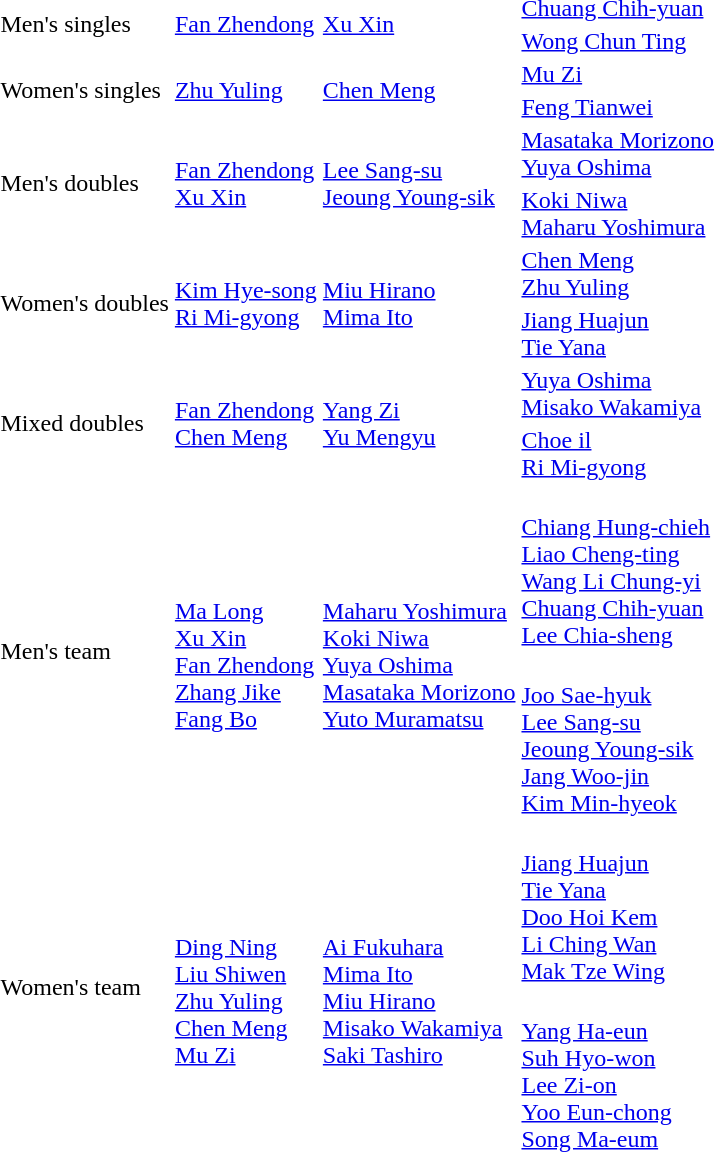<table>
<tr>
<td rowspan=2>Men's singles <br></td>
<td rowspan=2> <a href='#'>Fan Zhendong</a></td>
<td rowspan=2> <a href='#'>Xu Xin</a></td>
<td> <a href='#'>Chuang Chih-yuan</a></td>
</tr>
<tr>
<td> <a href='#'>Wong Chun Ting</a></td>
</tr>
<tr>
<td rowspan=2>Women's singles <br></td>
<td rowspan=2> <a href='#'>Zhu Yuling</a></td>
<td rowspan=2> <a href='#'>Chen Meng</a></td>
<td> <a href='#'>Mu Zi</a></td>
</tr>
<tr>
<td> <a href='#'>Feng Tianwei</a></td>
</tr>
<tr>
<td rowspan=2>Men's doubles <br></td>
<td rowspan=2> <a href='#'>Fan Zhendong</a><br> <a href='#'>Xu Xin</a></td>
<td rowspan=2> <a href='#'>Lee Sang-su</a><br> <a href='#'>Jeoung Young-sik</a></td>
<td> <a href='#'>Masataka Morizono</a><br> <a href='#'>Yuya Oshima</a></td>
</tr>
<tr>
<td> <a href='#'>Koki Niwa</a><br> <a href='#'>Maharu Yoshimura</a></td>
</tr>
<tr>
<td rowspan=2>Women's doubles <br></td>
<td rowspan=2> <a href='#'>Kim Hye-song</a><br> <a href='#'>Ri Mi-gyong</a></td>
<td rowspan=2> <a href='#'>Miu Hirano</a><br> <a href='#'>Mima Ito</a></td>
<td> <a href='#'>Chen Meng</a><br>  <a href='#'>Zhu Yuling</a></td>
</tr>
<tr>
<td> <a href='#'>Jiang Huajun</a><br> <a href='#'>Tie Yana</a></td>
</tr>
<tr>
<td rowspan=2>Mixed doubles <br></td>
<td rowspan=2> <a href='#'>Fan Zhendong</a><br> <a href='#'>Chen Meng</a></td>
<td rowspan=2> <a href='#'>Yang Zi</a><br> <a href='#'>Yu Mengyu</a></td>
<td> <a href='#'>Yuya Oshima</a><br> <a href='#'>Misako Wakamiya</a></td>
</tr>
<tr>
<td> <a href='#'>Choe il</a><br> <a href='#'>Ri Mi-gyong</a></td>
</tr>
<tr>
<td rowspan=2>Men's team <br></td>
<td rowspan=2><br><a href='#'>Ma Long</a><br><a href='#'>Xu Xin</a><br><a href='#'>Fan Zhendong</a><br><a href='#'>Zhang Jike</a><br><a href='#'>Fang Bo</a></td>
<td rowspan=2><br><a href='#'>Maharu Yoshimura</a><br><a href='#'>Koki Niwa</a><br><a href='#'>Yuya Oshima</a><br><a href='#'>Masataka Morizono</a><br><a href='#'>Yuto Muramatsu</a></td>
<td><br><a href='#'>Chiang Hung-chieh</a><br><a href='#'>Liao Cheng-ting</a><br><a href='#'>Wang Li Chung-yi</a><br><a href='#'>Chuang Chih-yuan</a><br><a href='#'>Lee Chia-sheng</a></td>
</tr>
<tr>
<td><br><a href='#'>Joo Sae-hyuk</a><br><a href='#'>Lee Sang-su</a><br><a href='#'>Jeoung Young-sik</a><br><a href='#'>Jang Woo-jin</a><br><a href='#'>Kim Min-hyeok</a></td>
</tr>
<tr>
<td rowspan=2>Women's team <br></td>
<td rowspan=2><br><a href='#'>Ding Ning</a><br><a href='#'>Liu Shiwen</a><br><a href='#'>Zhu Yuling</a><br><a href='#'>Chen Meng</a><br><a href='#'>Mu Zi</a></td>
<td rowspan=2><br><a href='#'>Ai Fukuhara</a><br><a href='#'>Mima Ito</a><br><a href='#'>Miu Hirano</a><br><a href='#'>Misako Wakamiya</a><br><a href='#'>Saki Tashiro</a></td>
<td><br><a href='#'>Jiang Huajun</a><br><a href='#'>Tie Yana</a><br><a href='#'>Doo Hoi Kem</a><br><a href='#'>Li Ching Wan</a><br><a href='#'>Mak Tze Wing</a></td>
</tr>
<tr>
<td><br><a href='#'>Yang Ha-eun</a><br><a href='#'>Suh Hyo-won</a><br><a href='#'>Lee Zi-on</a><br><a href='#'>Yoo Eun-chong</a><br><a href='#'>Song Ma-eum</a></td>
</tr>
</table>
